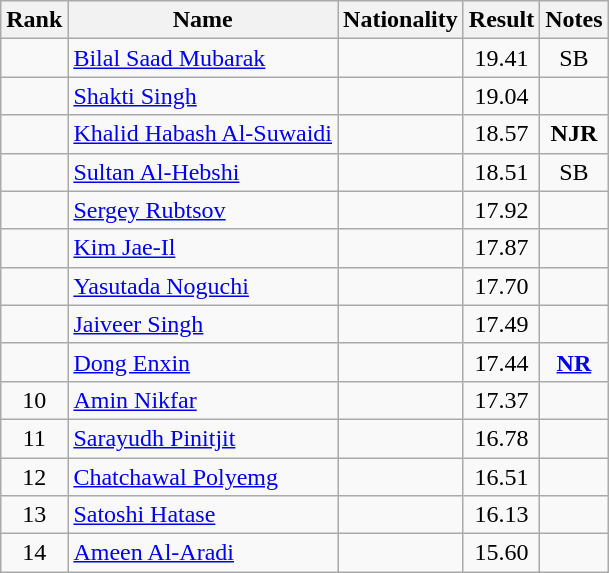<table class="wikitable sortable" style="text-align:center">
<tr>
<th>Rank</th>
<th>Name</th>
<th>Nationality</th>
<th>Result</th>
<th>Notes</th>
</tr>
<tr>
<td></td>
<td align=left><a href='#'>Bilal Saad Mubarak</a></td>
<td align=left></td>
<td>19.41</td>
<td>SB</td>
</tr>
<tr>
<td></td>
<td align=left><a href='#'>Shakti Singh</a></td>
<td align=left></td>
<td>19.04</td>
<td></td>
</tr>
<tr>
<td></td>
<td align=left><a href='#'>Khalid Habash Al-Suwaidi</a></td>
<td align=left></td>
<td>18.57</td>
<td><strong>NJR</strong></td>
</tr>
<tr>
<td></td>
<td align=left><a href='#'>Sultan Al-Hebshi</a></td>
<td align=left></td>
<td>18.51</td>
<td>SB</td>
</tr>
<tr>
<td></td>
<td align=left><a href='#'>Sergey Rubtsov</a></td>
<td align=left></td>
<td>17.92</td>
<td></td>
</tr>
<tr>
<td></td>
<td align=left><a href='#'>Kim Jae-Il</a></td>
<td align=left></td>
<td>17.87</td>
<td></td>
</tr>
<tr>
<td></td>
<td align=left><a href='#'>Yasutada Noguchi</a></td>
<td align=left></td>
<td>17.70</td>
<td></td>
</tr>
<tr>
<td></td>
<td align=left><a href='#'>Jaiveer Singh</a></td>
<td align=left></td>
<td>17.49</td>
<td></td>
</tr>
<tr>
<td></td>
<td align=left><a href='#'>Dong Enxin</a></td>
<td align=left></td>
<td>17.44</td>
<td><strong><a href='#'>NR</a></strong></td>
</tr>
<tr>
<td>10</td>
<td align=left><a href='#'>Amin Nikfar</a></td>
<td align=left></td>
<td>17.37</td>
<td></td>
</tr>
<tr>
<td>11</td>
<td align=left><a href='#'>Sarayudh Pinitjit</a></td>
<td align=left></td>
<td>16.78</td>
<td></td>
</tr>
<tr>
<td>12</td>
<td align=left><a href='#'>Chatchawal Polyemg</a></td>
<td align=left></td>
<td>16.51</td>
<td></td>
</tr>
<tr>
<td>13</td>
<td align=left><a href='#'>Satoshi Hatase</a></td>
<td align=left></td>
<td>16.13</td>
<td></td>
</tr>
<tr>
<td>14</td>
<td align=left><a href='#'>Ameen Al-Aradi</a></td>
<td align=left></td>
<td>15.60</td>
<td></td>
</tr>
</table>
